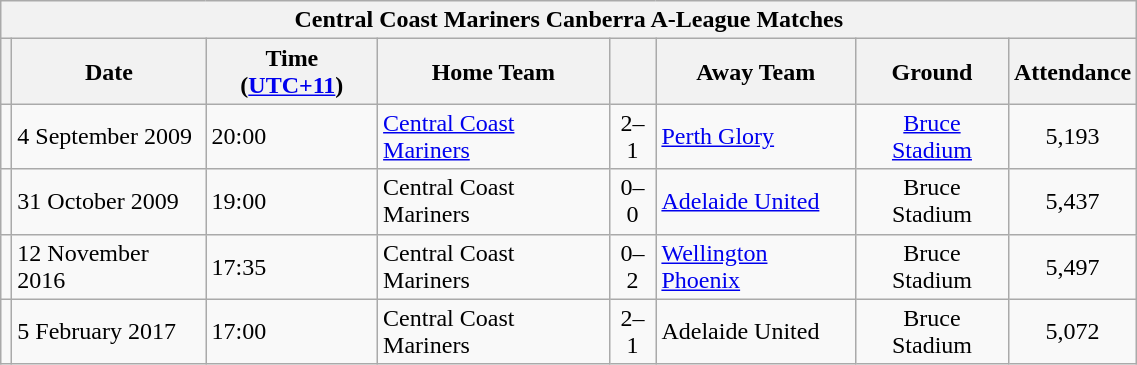<table class="wikitable collapsible" style="text-align:left; width:60%">
<tr>
<th colspan="8">Central Coast Mariners Canberra A-League Matches</th>
</tr>
<tr>
<th></th>
<th>Date</th>
<th>Time (<a href='#'>UTC+11</a>)</th>
<th>Home Team</th>
<th></th>
<th>Away Team</th>
<th>Ground</th>
<th>Attendance</th>
</tr>
<tr>
<td></td>
<td>4 September 2009</td>
<td>20:00</td>
<td><a href='#'>Central Coast Mariners</a></td>
<td style="text-align:center;">2–1</td>
<td><a href='#'>Perth Glory</a></td>
<td style="text-align:center;"><a href='#'>Bruce Stadium</a></td>
<td style="text-align:center;">5,193</td>
</tr>
<tr>
<td></td>
<td>31 October 2009</td>
<td>19:00</td>
<td>Central Coast Mariners</td>
<td style="text-align:center;">0–0</td>
<td><a href='#'>Adelaide United</a></td>
<td style="text-align:center;">Bruce Stadium</td>
<td style="text-align:center;">5,437</td>
</tr>
<tr>
<td></td>
<td>12 November 2016</td>
<td>17:35</td>
<td>Central Coast Mariners</td>
<td style="text-align:center;">0–2</td>
<td><a href='#'>Wellington Phoenix</a></td>
<td style="text-align:center;">Bruce Stadium</td>
<td style="text-align:center;">5,497</td>
</tr>
<tr>
<td></td>
<td>5 February 2017</td>
<td>17:00</td>
<td>Central Coast Mariners</td>
<td style="text-align:center;">2–1</td>
<td>Adelaide United</td>
<td style="text-align:center;">Bruce Stadium</td>
<td style="text-align:center;">5,072</td>
</tr>
</table>
